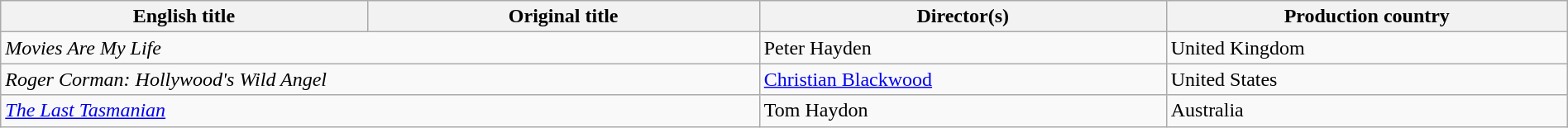<table class="wikitable" width="100%">
<tr>
<th>English title</th>
<th>Original title</th>
<th>Director(s)</th>
<th>Production country</th>
</tr>
<tr>
<td colspan=2><em>Movies Are My Life</em></td>
<td>Peter Hayden</td>
<td>United Kingdom</td>
</tr>
<tr>
<td colspan=2><em>Roger Corman: Hollywood's Wild Angel</em></td>
<td><a href='#'>Christian Blackwood</a></td>
<td>United States</td>
</tr>
<tr>
<td colspan=2><em><a href='#'>The Last Tasmanian</a></em></td>
<td>Tom Haydon</td>
<td>Australia</td>
</tr>
</table>
